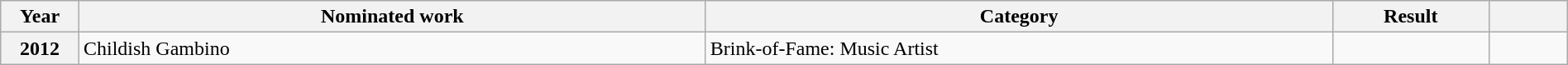<table class="wikitable plainrowheaders" style="width:100%;">
<tr>
<th scope="col" style="width:5%;">Year</th>
<th scope="col" style="width:40%;">Nominated work</th>
<th scope="col" style="width:40%;">Category</th>
<th scope="col" style="width:10%;">Result</th>
<th scope="col" style="width:5%;"></th>
</tr>
<tr>
<th scope="row" style="text-align:center;">2012</th>
<td>Childish Gambino</td>
<td>Brink-of-Fame: Music Artist</td>
<td></td>
<td style="text-align:center;"></td>
</tr>
</table>
